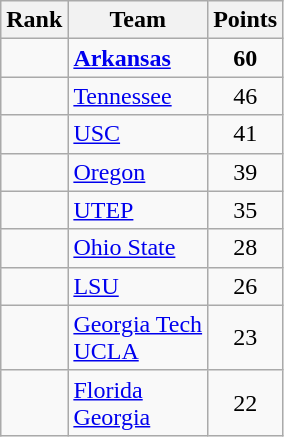<table class="wikitable sortable" style="text-align:center">
<tr>
<th>Rank</th>
<th>Team</th>
<th>Points</th>
</tr>
<tr>
<td></td>
<td align="left"><strong><a href='#'>Arkansas</a></strong></td>
<td><strong>60</strong></td>
</tr>
<tr>
<td></td>
<td align="left"><a href='#'>Tennessee</a></td>
<td>46</td>
</tr>
<tr>
<td></td>
<td align="left"><a href='#'>USC</a></td>
<td>41</td>
</tr>
<tr>
<td></td>
<td align="left"><a href='#'>Oregon</a></td>
<td>39</td>
</tr>
<tr>
<td></td>
<td align="left"><a href='#'>UTEP</a></td>
<td>35</td>
</tr>
<tr>
<td></td>
<td align="left"><a href='#'>Ohio State</a></td>
<td>28</td>
</tr>
<tr>
<td></td>
<td align="left"><a href='#'>LSU</a></td>
<td>26</td>
</tr>
<tr>
<td></td>
<td align="left"><a href='#'>Georgia Tech</a><br><a href='#'>UCLA</a></td>
<td>23</td>
</tr>
<tr>
<td></td>
<td align="left"><a href='#'>Florida</a><br><a href='#'>Georgia</a></td>
<td>22</td>
</tr>
</table>
